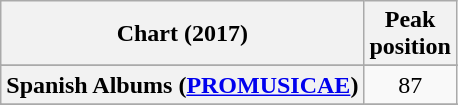<table class="wikitable sortable plainrowheaders" style="text-align:center">
<tr>
<th scope="col">Chart (2017)</th>
<th scope="col">Peak<br> position</th>
</tr>
<tr>
</tr>
<tr>
<th scope="row">Spanish Albums (<a href='#'>PROMUSICAE</a>)</th>
<td>87</td>
</tr>
<tr>
</tr>
<tr>
</tr>
</table>
